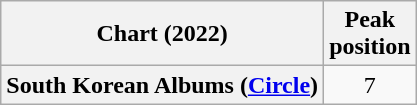<table class="wikitable plainrowheaders" style="text-align:center;">
<tr>
<th scope="col">Chart (2022)</th>
<th scope="col">Peak<br>position</th>
</tr>
<tr>
<th scope="row">South Korean Albums (<a href='#'>Circle</a>)</th>
<td>7</td>
</tr>
</table>
